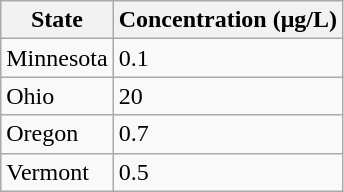<table class="wikitable">
<tr>
<th>State</th>
<th>Concentration (μg/L)</th>
</tr>
<tr>
<td>Minnesota</td>
<td>0.1</td>
</tr>
<tr>
<td>Ohio</td>
<td>20</td>
</tr>
<tr>
<td>Oregon</td>
<td>0.7</td>
</tr>
<tr>
<td>Vermont</td>
<td>0.5</td>
</tr>
</table>
